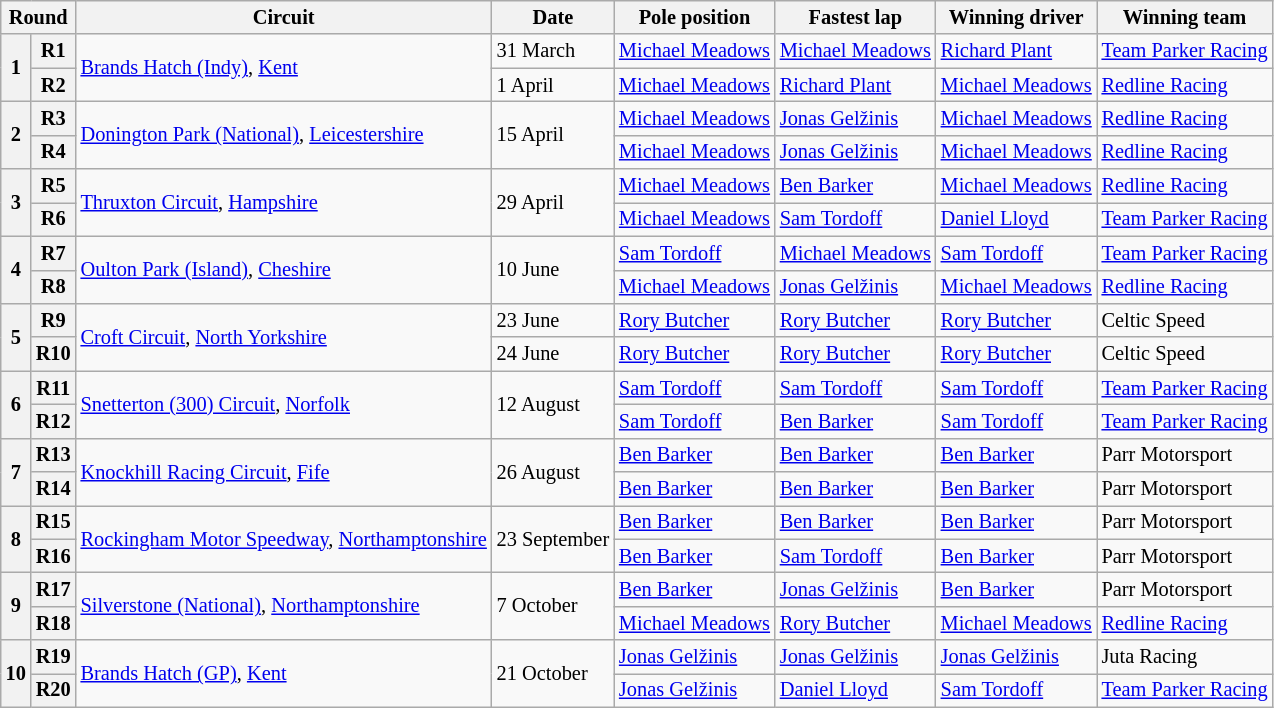<table class="wikitable" style="font-size: 85%">
<tr>
<th colspan=2>Round</th>
<th>Circuit</th>
<th>Date</th>
<th>Pole position</th>
<th>Fastest lap</th>
<th>Winning driver</th>
<th>Winning team</th>
</tr>
<tr>
<th rowspan=2>1</th>
<th>R1</th>
<td rowspan=2><a href='#'>Brands Hatch (Indy)</a>, <a href='#'>Kent</a></td>
<td>31 March</td>
<td> <a href='#'>Michael Meadows</a></td>
<td> <a href='#'>Michael Meadows</a></td>
<td> <a href='#'>Richard Plant</a></td>
<td><a href='#'>Team Parker Racing</a></td>
</tr>
<tr>
<th>R2</th>
<td>1 April</td>
<td> <a href='#'>Michael Meadows</a></td>
<td> <a href='#'>Richard Plant</a></td>
<td> <a href='#'>Michael Meadows</a></td>
<td><a href='#'>Redline Racing</a></td>
</tr>
<tr>
<th rowspan=2>2</th>
<th>R3</th>
<td rowspan=2><a href='#'>Donington Park (National)</a>, <a href='#'>Leicestershire</a></td>
<td rowspan=2>15 April</td>
<td> <a href='#'>Michael Meadows</a></td>
<td> <a href='#'>Jonas Gelžinis</a></td>
<td> <a href='#'>Michael Meadows</a></td>
<td><a href='#'>Redline Racing</a></td>
</tr>
<tr>
<th>R4</th>
<td> <a href='#'>Michael Meadows</a></td>
<td> <a href='#'>Jonas Gelžinis</a></td>
<td> <a href='#'>Michael Meadows</a></td>
<td><a href='#'>Redline Racing</a></td>
</tr>
<tr>
<th rowspan=2>3</th>
<th>R5</th>
<td rowspan=2><a href='#'>Thruxton Circuit</a>, <a href='#'>Hampshire</a></td>
<td rowspan=2>29 April</td>
<td> <a href='#'>Michael Meadows</a></td>
<td> <a href='#'>Ben Barker</a></td>
<td> <a href='#'>Michael Meadows</a></td>
<td><a href='#'>Redline Racing</a></td>
</tr>
<tr>
<th>R6</th>
<td> <a href='#'>Michael Meadows</a></td>
<td> <a href='#'>Sam Tordoff</a></td>
<td> <a href='#'>Daniel Lloyd</a></td>
<td><a href='#'>Team Parker Racing</a></td>
</tr>
<tr>
<th rowspan=2>4</th>
<th>R7</th>
<td rowspan=2><a href='#'>Oulton Park (Island)</a>, <a href='#'>Cheshire</a></td>
<td rowspan=2>10 June</td>
<td> <a href='#'>Sam Tordoff</a></td>
<td> <a href='#'>Michael Meadows</a></td>
<td> <a href='#'>Sam Tordoff</a></td>
<td><a href='#'>Team Parker Racing</a></td>
</tr>
<tr>
<th>R8</th>
<td> <a href='#'>Michael Meadows</a></td>
<td> <a href='#'>Jonas Gelžinis</a></td>
<td> <a href='#'>Michael Meadows</a></td>
<td><a href='#'>Redline Racing</a></td>
</tr>
<tr>
<th rowspan=2>5</th>
<th>R9</th>
<td rowspan=2><a href='#'>Croft Circuit</a>, <a href='#'>North Yorkshire</a></td>
<td>23 June</td>
<td> <a href='#'>Rory Butcher</a></td>
<td> <a href='#'>Rory Butcher</a></td>
<td> <a href='#'>Rory Butcher</a></td>
<td>Celtic Speed</td>
</tr>
<tr>
<th>R10</th>
<td>24 June</td>
<td> <a href='#'>Rory Butcher</a></td>
<td> <a href='#'>Rory Butcher</a></td>
<td> <a href='#'>Rory Butcher</a></td>
<td>Celtic Speed</td>
</tr>
<tr>
<th rowspan=2>6</th>
<th>R11</th>
<td rowspan=2><a href='#'>Snetterton (300) Circuit</a>, <a href='#'>Norfolk</a></td>
<td rowspan=2>12 August</td>
<td> <a href='#'>Sam Tordoff</a></td>
<td> <a href='#'>Sam Tordoff</a></td>
<td> <a href='#'>Sam Tordoff</a></td>
<td><a href='#'>Team Parker Racing</a></td>
</tr>
<tr>
<th>R12</th>
<td> <a href='#'>Sam Tordoff</a></td>
<td> <a href='#'>Ben Barker</a></td>
<td> <a href='#'>Sam Tordoff</a></td>
<td><a href='#'>Team Parker Racing</a></td>
</tr>
<tr>
<th rowspan=2>7</th>
<th>R13</th>
<td rowspan=2><a href='#'>Knockhill Racing Circuit</a>, <a href='#'>Fife</a></td>
<td rowspan=2>26 August</td>
<td> <a href='#'>Ben Barker</a></td>
<td> <a href='#'>Ben Barker</a></td>
<td> <a href='#'>Ben Barker</a></td>
<td>Parr Motorsport</td>
</tr>
<tr>
<th>R14</th>
<td> <a href='#'>Ben Barker</a></td>
<td> <a href='#'>Ben Barker</a></td>
<td> <a href='#'>Ben Barker</a></td>
<td>Parr Motorsport</td>
</tr>
<tr>
<th rowspan=2>8</th>
<th>R15</th>
<td rowspan=2><a href='#'>Rockingham Motor Speedway</a>, <a href='#'>Northamptonshire</a></td>
<td rowspan=2>23 September</td>
<td> <a href='#'>Ben Barker</a></td>
<td> <a href='#'>Ben Barker</a></td>
<td> <a href='#'>Ben Barker</a></td>
<td>Parr Motorsport</td>
</tr>
<tr>
<th>R16</th>
<td> <a href='#'>Ben Barker</a></td>
<td> <a href='#'>Sam Tordoff</a></td>
<td> <a href='#'>Ben Barker</a></td>
<td>Parr Motorsport</td>
</tr>
<tr>
<th rowspan=2>9</th>
<th>R17</th>
<td rowspan=2><a href='#'>Silverstone (National)</a>, <a href='#'>Northamptonshire</a></td>
<td rowspan=2>7 October</td>
<td> <a href='#'>Ben Barker</a></td>
<td> <a href='#'>Jonas Gelžinis</a></td>
<td> <a href='#'>Ben Barker</a></td>
<td>Parr Motorsport</td>
</tr>
<tr>
<th>R18</th>
<td> <a href='#'>Michael Meadows</a></td>
<td> <a href='#'>Rory Butcher</a></td>
<td> <a href='#'>Michael Meadows</a></td>
<td><a href='#'>Redline Racing</a></td>
</tr>
<tr>
<th rowspan=2>10</th>
<th>R19</th>
<td rowspan=2><a href='#'>Brands Hatch (GP)</a>, <a href='#'>Kent</a></td>
<td rowspan=2>21 October</td>
<td> <a href='#'>Jonas Gelžinis</a></td>
<td> <a href='#'>Jonas Gelžinis</a></td>
<td> <a href='#'>Jonas Gelžinis</a></td>
<td>Juta Racing</td>
</tr>
<tr>
<th>R20</th>
<td> <a href='#'>Jonas Gelžinis</a></td>
<td> <a href='#'>Daniel Lloyd</a></td>
<td> <a href='#'>Sam Tordoff</a></td>
<td><a href='#'>Team Parker Racing</a></td>
</tr>
</table>
